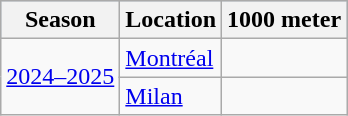<table class="wikitable" style="display: inline-table;">
<tr align="center" bgcolor="#b0c4de">
<th>Season</th>
<th>Location</th>
<th>1000 meter</th>
</tr>
<tr>
<td rowspan=2><a href='#'>2024–2025</a></td>
<td> <a href='#'>Montréal</a></td>
<td style="text-align:center;"></td>
</tr>
<tr>
<td> <a href='#'>Milan</a></td>
<td style="text-align:center;"></td>
</tr>
</table>
